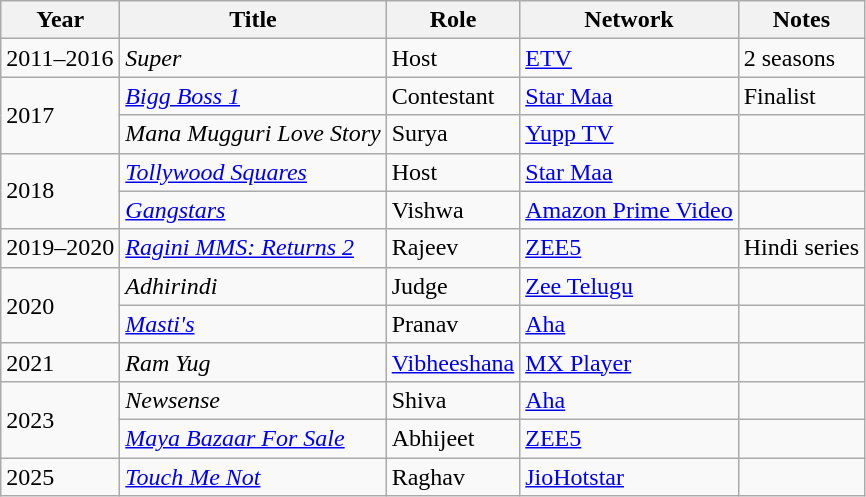<table class="wikitable sortable">
<tr>
<th>Year</th>
<th>Title</th>
<th>Role</th>
<th>Network</th>
<th>Notes</th>
</tr>
<tr>
<td>2011–2016</td>
<td><em>Super</em></td>
<td>Host</td>
<td><a href='#'>ETV</a></td>
<td>2 seasons</td>
</tr>
<tr>
<td rowspan="2">2017</td>
<td><a href='#'><em>Bigg Boss 1</em></a></td>
<td>Contestant</td>
<td><a href='#'>Star Maa</a></td>
<td>Finalist</td>
</tr>
<tr>
<td><em>Mana Mugguri Love Story</em></td>
<td>Surya</td>
<td><a href='#'>Yupp TV</a></td>
<td></td>
</tr>
<tr>
<td rowspan="2">2018</td>
<td><em><a href='#'>Tollywood Squares</a></em></td>
<td>Host</td>
<td><a href='#'>Star Maa</a></td>
<td></td>
</tr>
<tr>
<td><em><a href='#'>Gangstars</a></em></td>
<td>Vishwa</td>
<td><a href='#'>Amazon Prime Video</a></td>
<td></td>
</tr>
<tr>
<td>2019–2020</td>
<td><em><a href='#'>Ragini MMS: Returns 2</a></em></td>
<td>Rajeev</td>
<td><a href='#'>ZEE5</a></td>
<td>Hindi series</td>
</tr>
<tr>
<td rowspan="2">2020</td>
<td><em>Adhirindi</em></td>
<td>Judge</td>
<td><a href='#'>Zee Telugu</a></td>
<td></td>
</tr>
<tr>
<td><em><a href='#'>Masti's</a></em></td>
<td>Pranav</td>
<td><a href='#'>Aha</a></td>
<td></td>
</tr>
<tr>
<td>2021</td>
<td><em>Ram Yug</em></td>
<td><a href='#'>Vibheeshana</a></td>
<td><a href='#'>MX Player</a></td>
<td></td>
</tr>
<tr>
<td rowspan="2">2023</td>
<td><em>Newsense</em></td>
<td>Shiva</td>
<td><a href='#'>Aha</a></td>
<td></td>
</tr>
<tr>
<td><em><a href='#'>Maya Bazaar For Sale</a></em></td>
<td>Abhijeet</td>
<td><a href='#'>ZEE5</a></td>
<td></td>
</tr>
<tr>
<td>2025</td>
<td><a href='#'><em>Touch Me Not</em></a></td>
<td>Raghav</td>
<td><a href='#'>JioHotstar</a></td>
<td></td>
</tr>
</table>
